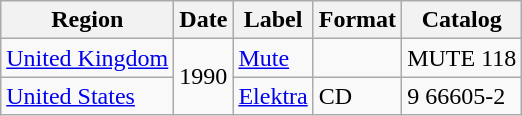<table class="wikitable">
<tr>
<th>Region</th>
<th>Date</th>
<th>Label</th>
<th>Format</th>
<th>Catalog</th>
</tr>
<tr>
<td><a href='#'>United Kingdom</a></td>
<td rowspan="2">1990</td>
<td><a href='#'>Mute</a></td>
<td></td>
<td>MUTE 118</td>
</tr>
<tr>
<td><a href='#'>United States</a></td>
<td><a href='#'>Elektra</a></td>
<td>CD</td>
<td>9 66605-2</td>
</tr>
</table>
